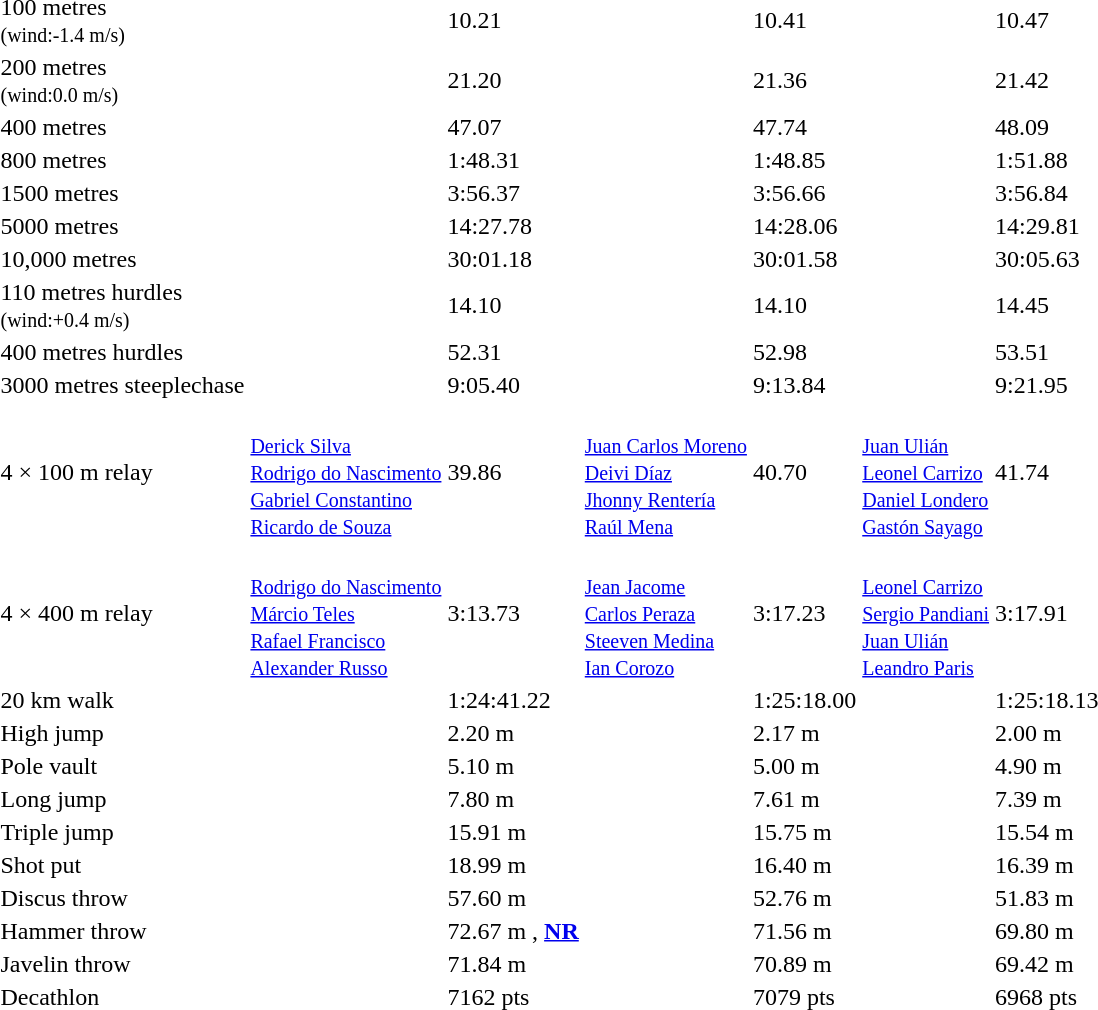<table>
<tr>
<td>100 metres <small><br>(wind:-1.4 m/s)</small></td>
<td></td>
<td>10.21 </td>
<td></td>
<td>10.41</td>
<td></td>
<td>10.47</td>
</tr>
<tr>
<td>200 metres <small><br>(wind:0.0 m/s)</small></td>
<td></td>
<td>21.20</td>
<td></td>
<td>21.36</td>
<td></td>
<td>21.42</td>
</tr>
<tr>
<td>400 metres</td>
<td></td>
<td>47.07</td>
<td></td>
<td>47.74</td>
<td></td>
<td>48.09</td>
</tr>
<tr>
<td>800 metres</td>
<td></td>
<td>1:48.31</td>
<td></td>
<td>1:48.85</td>
<td></td>
<td>1:51.88</td>
</tr>
<tr>
<td>1500 metres</td>
<td></td>
<td>3:56.37</td>
<td></td>
<td>3:56.66</td>
<td></td>
<td>3:56.84</td>
</tr>
<tr>
<td>5000 metres</td>
<td></td>
<td>14:27.78</td>
<td></td>
<td>14:28.06</td>
<td></td>
<td>14:29.81</td>
</tr>
<tr>
<td>10,000 metres</td>
<td></td>
<td>30:01.18</td>
<td></td>
<td>30:01.58</td>
<td></td>
<td>30:05.63</td>
</tr>
<tr>
<td>110 metres hurdles <small><br>(wind:+0.4 m/s)</small></td>
<td></td>
<td>14.10</td>
<td></td>
<td>14.10</td>
<td></td>
<td>14.45</td>
</tr>
<tr>
<td>400 metres hurdles</td>
<td></td>
<td>52.31</td>
<td></td>
<td>52.98</td>
<td></td>
<td>53.51</td>
</tr>
<tr>
<td>3000 metres steeplechase</td>
<td></td>
<td>9:05.40</td>
<td></td>
<td>9:13.84</td>
<td></td>
<td>9:21.95</td>
</tr>
<tr>
<td>4 × 100 m relay</td>
<td><br><small><a href='#'>Derick Silva</a><br><a href='#'>Rodrigo do Nascimento</a><br><a href='#'>Gabriel Constantino</a><br><a href='#'>Ricardo de Souza</a></small></td>
<td>39.86</td>
<td><br><small><a href='#'>Juan Carlos Moreno</a><br><a href='#'>Deivi Díaz</a><br><a href='#'>Jhonny Rentería</a><br><a href='#'>Raúl Mena</a></small></td>
<td>40.70</td>
<td><br><small><a href='#'>Juan Ulián</a><br><a href='#'>Leonel Carrizo</a><br><a href='#'>Daniel Londero</a><br><a href='#'>Gastón Sayago</a></small></td>
<td>41.74</td>
</tr>
<tr>
<td>4 × 400 m relay</td>
<td><br><small><a href='#'>Rodrigo do Nascimento</a><br><a href='#'>Márcio Teles</a><br><a href='#'>Rafael Francisco</a><br><a href='#'>Alexander Russo</a></small></td>
<td>3:13.73</td>
<td><br><small><a href='#'>Jean Jacome</a><br><a href='#'>Carlos Peraza</a><br><a href='#'>Steeven Medina</a><br><a href='#'>Ian Corozo</a></small></td>
<td>3:17.23</td>
<td><br><small><a href='#'>Leonel Carrizo</a><br><a href='#'>Sergio Pandiani</a><br><a href='#'>Juan Ulián</a><br><a href='#'>Leandro Paris</a></small></td>
<td>3:17.91</td>
</tr>
<tr>
<td>20 km walk</td>
<td></td>
<td>1:24:41.22</td>
<td></td>
<td>1:25:18.00</td>
<td></td>
<td>1:25:18.13</td>
</tr>
<tr>
<td>High jump</td>
<td></td>
<td>2.20 m</td>
<td></td>
<td>2.17 m</td>
<td></td>
<td>2.00 m</td>
</tr>
<tr>
<td>Pole vault</td>
<td></td>
<td>5.10 m</td>
<td></td>
<td>5.00 m</td>
<td></td>
<td>4.90 m</td>
</tr>
<tr>
<td>Long jump</td>
<td></td>
<td>7.80 m</td>
<td></td>
<td>7.61 m</td>
<td></td>
<td>7.39 m</td>
</tr>
<tr>
<td>Triple jump</td>
<td></td>
<td>15.91 m</td>
<td></td>
<td>15.75 m</td>
<td></td>
<td>15.54 m</td>
</tr>
<tr>
<td>Shot put</td>
<td></td>
<td>18.99 m</td>
<td></td>
<td>16.40 m</td>
<td></td>
<td>16.39 m</td>
</tr>
<tr>
<td>Discus throw</td>
<td></td>
<td>57.60 m</td>
<td></td>
<td>52.76 m</td>
<td></td>
<td>51.83 m</td>
</tr>
<tr>
<td>Hammer throw</td>
<td></td>
<td>72.67 m , <strong><a href='#'>NR</a></strong></td>
<td></td>
<td>71.56 m</td>
<td></td>
<td>69.80 m</td>
</tr>
<tr>
<td>Javelin throw</td>
<td></td>
<td>71.84 m</td>
<td></td>
<td>70.89 m</td>
<td></td>
<td>69.42 m</td>
</tr>
<tr>
<td>Decathlon</td>
<td></td>
<td>7162 pts</td>
<td></td>
<td>7079 pts</td>
<td></td>
<td>6968 pts</td>
</tr>
</table>
